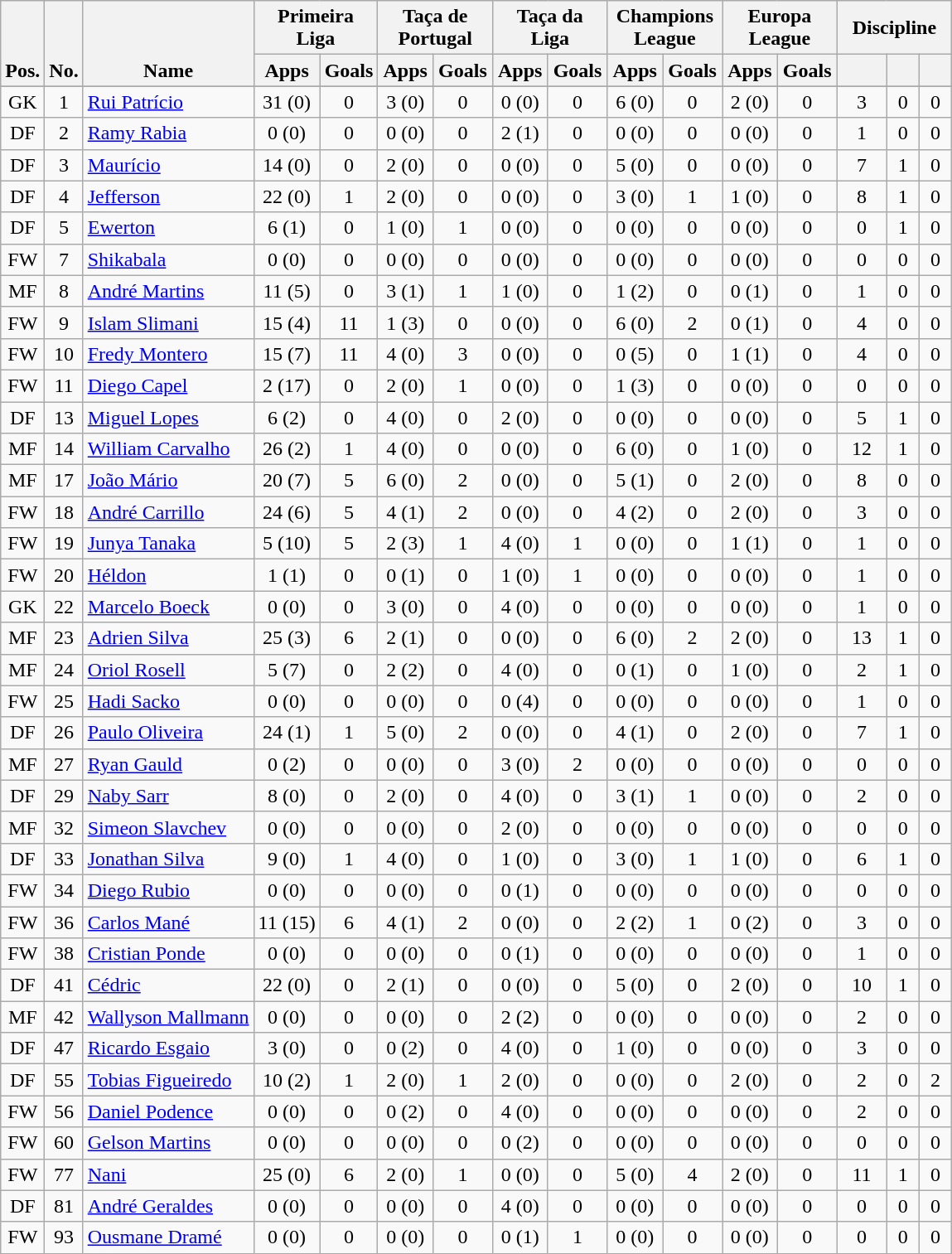<table class="wikitable" style="text-align:center">
<tr>
<th rowspan="2" valign="bottom">Pos.</th>
<th rowspan="2" valign="bottom">No.</th>
<th rowspan="2" valign="bottom">Name</th>
<th colspan="2" width="85">Primeira Liga</th>
<th colspan="2" width="85">Taça de Portugal</th>
<th colspan="2" width="85">Taça da Liga</th>
<th colspan="2" width="85">Champions League</th>
<th colspan="2" width="85">Europa League</th>
<th colspan="3" width="85">Discipline</th>
</tr>
<tr>
<th>Apps</th>
<th>Goals</th>
<th>Apps</th>
<th>Goals</th>
<th>Apps</th>
<th>Goals</th>
<th>Apps</th>
<th>Goals</th>
<th>Apps</th>
<th>Goals</th>
<th></th>
<th></th>
<th></th>
</tr>
<tr>
</tr>
<tr>
<td align="center">GK</td>
<td align="center">1</td>
<td align="left"> <a href='#'>Rui Patrício</a></td>
<td>31 (0)</td>
<td>0</td>
<td>3 (0)</td>
<td>0</td>
<td>0 (0)</td>
<td>0</td>
<td>6 (0)</td>
<td>0</td>
<td>2 (0)</td>
<td>0</td>
<td>3</td>
<td>0</td>
<td>0</td>
</tr>
<tr>
<td align="center">DF</td>
<td align="center">2</td>
<td align="left"> <a href='#'>Ramy Rabia</a></td>
<td>0 (0)</td>
<td>0</td>
<td>0 (0)</td>
<td>0</td>
<td>2 (1)</td>
<td>0</td>
<td>0 (0)</td>
<td>0</td>
<td>0 (0)</td>
<td>0</td>
<td>1</td>
<td>0</td>
<td>0</td>
</tr>
<tr>
<td align="center">DF</td>
<td align="center">3</td>
<td align="left"> <a href='#'>Maurício</a></td>
<td>14 (0)</td>
<td>0</td>
<td>2 (0)</td>
<td>0</td>
<td>0 (0)</td>
<td>0</td>
<td>5 (0)</td>
<td>0</td>
<td>0 (0)</td>
<td>0</td>
<td>7</td>
<td>1</td>
<td>0</td>
</tr>
<tr>
<td align="center">DF</td>
<td align="center">4</td>
<td align="left"> <a href='#'>Jefferson</a></td>
<td>22 (0)</td>
<td>1</td>
<td>2 (0)</td>
<td>0</td>
<td>0 (0)</td>
<td>0</td>
<td>3 (0)</td>
<td>1</td>
<td>1 (0)</td>
<td>0</td>
<td>8</td>
<td>1</td>
<td>0</td>
</tr>
<tr>
<td align="center">DF</td>
<td align="center">5</td>
<td align="left"> <a href='#'>Ewerton</a></td>
<td>6 (1)</td>
<td>0</td>
<td>1 (0)</td>
<td>1</td>
<td>0 (0)</td>
<td>0</td>
<td>0 (0)</td>
<td>0</td>
<td>0 (0)</td>
<td>0</td>
<td>0</td>
<td>1</td>
<td>0</td>
</tr>
<tr>
<td align="center">FW</td>
<td align="center">7</td>
<td align="left"> <a href='#'>Shikabala</a></td>
<td>0 (0)</td>
<td>0</td>
<td>0 (0)</td>
<td>0</td>
<td>0 (0)</td>
<td>0</td>
<td>0 (0)</td>
<td>0</td>
<td>0 (0)</td>
<td>0</td>
<td>0</td>
<td>0</td>
<td>0</td>
</tr>
<tr>
<td align="center">MF</td>
<td align="center">8</td>
<td align="left"> <a href='#'>André Martins</a></td>
<td>11 (5)</td>
<td>0</td>
<td>3 (1)</td>
<td>1</td>
<td>1 (0)</td>
<td>0</td>
<td>1 (2)</td>
<td>0</td>
<td>0 (1)</td>
<td>0</td>
<td>1</td>
<td>0</td>
<td>0</td>
</tr>
<tr>
<td align="center">FW</td>
<td align="center">9</td>
<td align="left"> <a href='#'>Islam Slimani</a></td>
<td>15 (4)</td>
<td>11</td>
<td>1 (3)</td>
<td>0</td>
<td>0 (0)</td>
<td>0</td>
<td>6 (0)</td>
<td>2</td>
<td>0 (1)</td>
<td>0</td>
<td>4</td>
<td>0</td>
<td>0</td>
</tr>
<tr>
<td align="center">FW</td>
<td align="center">10</td>
<td align="left"> <a href='#'>Fredy Montero</a></td>
<td>15 (7)</td>
<td>11</td>
<td>4 (0)</td>
<td>3</td>
<td>0 (0)</td>
<td>0</td>
<td>0 (5)</td>
<td>0</td>
<td>1 (1)</td>
<td>0</td>
<td>4</td>
<td>0</td>
<td>0</td>
</tr>
<tr>
<td align="center">FW</td>
<td align="center">11</td>
<td align="left"> <a href='#'>Diego Capel</a></td>
<td>2 (17)</td>
<td>0</td>
<td>2 (0)</td>
<td>1</td>
<td>0 (0)</td>
<td>0</td>
<td>1 (3)</td>
<td>0</td>
<td>0 (0)</td>
<td>0</td>
<td>0</td>
<td>0</td>
<td>0</td>
</tr>
<tr>
<td align="center">DF</td>
<td align="center">13</td>
<td align="left"> <a href='#'>Miguel Lopes</a></td>
<td>6 (2)</td>
<td>0</td>
<td>4 (0)</td>
<td>0</td>
<td>2 (0)</td>
<td>0</td>
<td>0 (0)</td>
<td>0</td>
<td>0 (0)</td>
<td>0</td>
<td>5</td>
<td>1</td>
<td>0</td>
</tr>
<tr>
<td align="center">MF</td>
<td align="center">14</td>
<td align="left"> <a href='#'>William Carvalho</a></td>
<td>26 (2)</td>
<td>1</td>
<td>4 (0)</td>
<td>0</td>
<td>0 (0)</td>
<td>0</td>
<td>6 (0)</td>
<td>0</td>
<td>1 (0)</td>
<td>0</td>
<td>12</td>
<td>1</td>
<td>0</td>
</tr>
<tr>
<td align="center">MF</td>
<td align="center">17</td>
<td align="left"> <a href='#'>João Mário</a></td>
<td>20 (7)</td>
<td>5</td>
<td>6 (0)</td>
<td>2</td>
<td>0 (0)</td>
<td>0</td>
<td>5 (1)</td>
<td>0</td>
<td>2 (0)</td>
<td>0</td>
<td>8</td>
<td>0</td>
<td>0</td>
</tr>
<tr>
<td align="center">FW</td>
<td align="center">18</td>
<td align="left"> <a href='#'>André Carrillo</a></td>
<td>24 (6)</td>
<td>5</td>
<td>4 (1)</td>
<td>2</td>
<td>0 (0)</td>
<td>0</td>
<td>4 (2)</td>
<td>0</td>
<td>2 (0)</td>
<td>0</td>
<td>3</td>
<td>0</td>
<td>0</td>
</tr>
<tr>
<td align="center">FW</td>
<td align="center">19</td>
<td align="left"> <a href='#'>Junya Tanaka</a></td>
<td>5 (10)</td>
<td>5</td>
<td>2 (3)</td>
<td>1</td>
<td>4 (0)</td>
<td>1</td>
<td>0 (0)</td>
<td>0</td>
<td>1 (1)</td>
<td>0</td>
<td>1</td>
<td>0</td>
<td>0</td>
</tr>
<tr>
<td align="center">FW</td>
<td align="center">20</td>
<td align="left"> <a href='#'>Héldon</a></td>
<td>1 (1)</td>
<td>0</td>
<td>0 (1)</td>
<td>0</td>
<td>1 (0)</td>
<td>1</td>
<td>0 (0)</td>
<td>0</td>
<td>0 (0)</td>
<td>0</td>
<td>1</td>
<td>0</td>
<td>0</td>
</tr>
<tr>
<td align="center">GK</td>
<td align="center">22</td>
<td align="left"> <a href='#'>Marcelo Boeck</a></td>
<td>0 (0)</td>
<td>0</td>
<td>3 (0)</td>
<td>0</td>
<td>4 (0)</td>
<td>0</td>
<td>0 (0)</td>
<td>0</td>
<td>0 (0)</td>
<td>0</td>
<td>1</td>
<td>0</td>
<td>0</td>
</tr>
<tr>
<td align="center">MF</td>
<td align="center">23</td>
<td align="left"> <a href='#'>Adrien Silva</a></td>
<td>25 (3)</td>
<td>6</td>
<td>2 (1)</td>
<td>0</td>
<td>0 (0)</td>
<td>0</td>
<td>6 (0)</td>
<td>2</td>
<td>2 (0)</td>
<td>0</td>
<td>13</td>
<td>1</td>
<td>0</td>
</tr>
<tr>
<td align="center">MF</td>
<td align="center">24</td>
<td align="left"> <a href='#'>Oriol Rosell</a></td>
<td>5 (7)</td>
<td>0</td>
<td>2 (2)</td>
<td>0</td>
<td>4 (0)</td>
<td>0</td>
<td>0 (1)</td>
<td>0</td>
<td>1 (0)</td>
<td>0</td>
<td>2</td>
<td>1</td>
<td>0</td>
</tr>
<tr>
<td align="center">FW</td>
<td align="center">25</td>
<td align="left"> <a href='#'>Hadi Sacko</a></td>
<td>0 (0)</td>
<td>0</td>
<td>0 (0)</td>
<td>0</td>
<td>0 (4)</td>
<td>0</td>
<td>0 (0)</td>
<td>0</td>
<td>0 (0)</td>
<td>0</td>
<td>1</td>
<td>0</td>
<td>0</td>
</tr>
<tr>
<td align="center">DF</td>
<td align="center">26</td>
<td align="left"> <a href='#'>Paulo Oliveira</a></td>
<td>24 (1)</td>
<td>1</td>
<td>5 (0)</td>
<td>2</td>
<td>0 (0)</td>
<td>0</td>
<td>4 (1)</td>
<td>0</td>
<td>2 (0)</td>
<td>0</td>
<td>7</td>
<td>1</td>
<td>0</td>
</tr>
<tr>
<td align="center">MF</td>
<td align="center">27</td>
<td align="left"> <a href='#'>Ryan Gauld</a></td>
<td>0 (2)</td>
<td>0</td>
<td>0 (0)</td>
<td>0</td>
<td>3 (0)</td>
<td>2</td>
<td>0 (0)</td>
<td>0</td>
<td>0 (0)</td>
<td>0</td>
<td>0</td>
<td>0</td>
<td>0</td>
</tr>
<tr>
<td align="center">DF</td>
<td align="center">29</td>
<td align="left"> <a href='#'>Naby Sarr</a></td>
<td>8 (0)</td>
<td>0</td>
<td>2 (0)</td>
<td>0</td>
<td>4 (0)</td>
<td>0</td>
<td>3 (1)</td>
<td>1</td>
<td>0 (0)</td>
<td>0</td>
<td>2</td>
<td>0</td>
<td>0</td>
</tr>
<tr>
<td align="center">MF</td>
<td align="center">32</td>
<td align="left"> <a href='#'>Simeon Slavchev</a></td>
<td>0 (0)</td>
<td>0</td>
<td>0 (0)</td>
<td>0</td>
<td>2 (0)</td>
<td>0</td>
<td>0 (0)</td>
<td>0</td>
<td>0 (0)</td>
<td>0</td>
<td>0</td>
<td>0</td>
<td>0</td>
</tr>
<tr>
<td align="center">DF</td>
<td align="center">33</td>
<td align="left"> <a href='#'>Jonathan Silva</a></td>
<td>9 (0)</td>
<td>1</td>
<td>4 (0)</td>
<td>0</td>
<td>1 (0)</td>
<td>0</td>
<td>3 (0)</td>
<td>1</td>
<td>1 (0)</td>
<td>0</td>
<td>6</td>
<td>1</td>
<td>0</td>
</tr>
<tr>
<td align="center">FW</td>
<td align="center">34</td>
<td align="left"> <a href='#'>Diego Rubio</a></td>
<td>0 (0)</td>
<td>0</td>
<td>0 (0)</td>
<td>0</td>
<td>0 (1)</td>
<td>0</td>
<td>0 (0)</td>
<td>0</td>
<td>0 (0)</td>
<td>0</td>
<td>0</td>
<td>0</td>
<td>0</td>
</tr>
<tr>
<td align="center">FW</td>
<td align="center">36</td>
<td align="left"> <a href='#'>Carlos Mané</a></td>
<td>11 (15)</td>
<td>6</td>
<td>4 (1)</td>
<td>2</td>
<td>0 (0)</td>
<td>0</td>
<td>2 (2)</td>
<td>1</td>
<td>0 (2)</td>
<td>0</td>
<td>3</td>
<td>0</td>
<td>0</td>
</tr>
<tr>
<td align="center">FW</td>
<td align="center">38</td>
<td align="left"> <a href='#'>Cristian Ponde</a></td>
<td>0 (0)</td>
<td>0</td>
<td>0 (0)</td>
<td>0</td>
<td>0 (1)</td>
<td>0</td>
<td>0 (0)</td>
<td>0</td>
<td>0 (0)</td>
<td>0</td>
<td>1</td>
<td>0</td>
<td>0</td>
</tr>
<tr>
<td align="center">DF</td>
<td align="center">41</td>
<td align="left"> <a href='#'>Cédric</a></td>
<td>22 (0)</td>
<td>0</td>
<td>2 (1)</td>
<td>0</td>
<td>0 (0)</td>
<td>0</td>
<td>5 (0)</td>
<td>0</td>
<td>2 (0)</td>
<td>0</td>
<td>10</td>
<td>1</td>
<td>0</td>
</tr>
<tr>
<td align="center">MF</td>
<td align="center">42</td>
<td align="left"> <a href='#'>Wallyson Mallmann</a></td>
<td>0 (0)</td>
<td>0</td>
<td>0 (0)</td>
<td>0</td>
<td>2 (2)</td>
<td>0</td>
<td>0 (0)</td>
<td>0</td>
<td>0 (0)</td>
<td>0</td>
<td>2</td>
<td>0</td>
<td>0</td>
</tr>
<tr>
<td align="center">DF</td>
<td align="center">47</td>
<td align="left"> <a href='#'>Ricardo Esgaio</a></td>
<td>3 (0)</td>
<td>0</td>
<td>0 (2)</td>
<td>0</td>
<td>4 (0)</td>
<td>0</td>
<td>1 (0)</td>
<td>0</td>
<td>0 (0)</td>
<td>0</td>
<td>3</td>
<td>0</td>
<td>0</td>
</tr>
<tr>
<td align="center">DF</td>
<td align="center">55</td>
<td align="left"> <a href='#'>Tobias Figueiredo</a></td>
<td>10 (2)</td>
<td>1</td>
<td>2 (0)</td>
<td>1</td>
<td>2 (0)</td>
<td>0</td>
<td>0 (0)</td>
<td>0</td>
<td>2 (0)</td>
<td>0</td>
<td>2</td>
<td>0</td>
<td>2</td>
</tr>
<tr>
<td align="center">FW</td>
<td align="center">56</td>
<td align="left"> <a href='#'>Daniel Podence</a></td>
<td>0 (0)</td>
<td>0</td>
<td>0 (2)</td>
<td>0</td>
<td>4 (0)</td>
<td>0</td>
<td>0 (0)</td>
<td>0</td>
<td>0 (0)</td>
<td>0</td>
<td>2</td>
<td>0</td>
<td>0</td>
</tr>
<tr>
<td align="center">FW</td>
<td align="center">60</td>
<td align="left"> <a href='#'>Gelson Martins</a></td>
<td>0 (0)</td>
<td>0</td>
<td>0 (0)</td>
<td>0</td>
<td>0 (2)</td>
<td>0</td>
<td>0 (0)</td>
<td>0</td>
<td>0 (0)</td>
<td>0</td>
<td>0</td>
<td>0</td>
<td>0</td>
</tr>
<tr>
<td align="center">FW</td>
<td align="center">77</td>
<td align="left"> <a href='#'>Nani</a></td>
<td>25 (0)</td>
<td>6</td>
<td>2 (0)</td>
<td>1</td>
<td>0 (0)</td>
<td>0</td>
<td>5 (0)</td>
<td>4</td>
<td>2 (0)</td>
<td>0</td>
<td>11</td>
<td>1</td>
<td>0</td>
</tr>
<tr>
<td align="center">DF</td>
<td align="center">81</td>
<td align="left"> <a href='#'>André Geraldes</a></td>
<td>0 (0)</td>
<td>0</td>
<td>0 (0)</td>
<td>0</td>
<td>4 (0)</td>
<td>0</td>
<td>0 (0)</td>
<td>0</td>
<td>0 (0)</td>
<td>0</td>
<td>0</td>
<td>0</td>
<td>0</td>
</tr>
<tr>
<td align="center">FW</td>
<td align="center">93</td>
<td align="left"> <a href='#'>Ousmane Dramé</a></td>
<td>0 (0)</td>
<td>0</td>
<td>0 (0)</td>
<td>0</td>
<td>0 (1)</td>
<td>1</td>
<td>0 (0)</td>
<td>0</td>
<td>0 (0)</td>
<td>0</td>
<td>0</td>
<td>0</td>
<td>0</td>
</tr>
</table>
